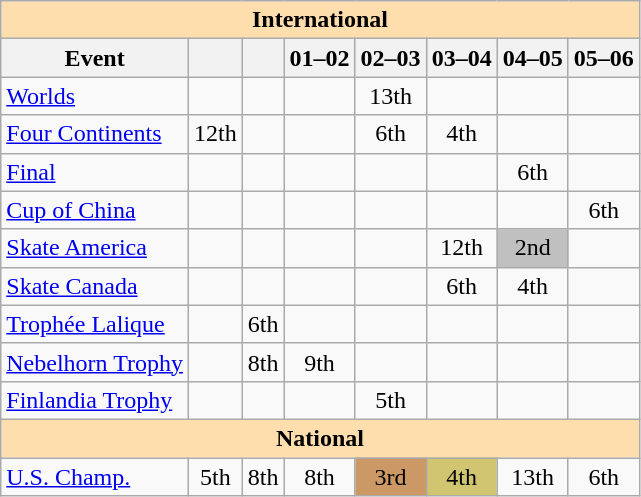<table class="wikitable" style="text-align:center">
<tr>
<th style="background-color: #ffdead; " colspan=8 align=center>International</th>
</tr>
<tr>
<th>Event</th>
<th></th>
<th></th>
<th>01–02</th>
<th>02–03</th>
<th>03–04</th>
<th>04–05</th>
<th>05–06</th>
</tr>
<tr>
<td align=left><a href='#'>Worlds</a></td>
<td></td>
<td></td>
<td></td>
<td>13th</td>
<td></td>
<td></td>
<td></td>
</tr>
<tr>
<td align=left><a href='#'>Four Continents</a></td>
<td>12th</td>
<td></td>
<td></td>
<td>6th</td>
<td>4th</td>
<td></td>
<td></td>
</tr>
<tr>
<td align=left> <a href='#'>Final</a></td>
<td></td>
<td></td>
<td></td>
<td></td>
<td></td>
<td>6th</td>
<td></td>
</tr>
<tr>
<td align=left> <a href='#'>Cup of China</a></td>
<td></td>
<td></td>
<td></td>
<td></td>
<td></td>
<td></td>
<td>6th</td>
</tr>
<tr>
<td align=left> <a href='#'>Skate America</a></td>
<td></td>
<td></td>
<td></td>
<td></td>
<td>12th</td>
<td bgcolor=silver>2nd</td>
<td></td>
</tr>
<tr>
<td align=left> <a href='#'>Skate Canada</a></td>
<td></td>
<td></td>
<td></td>
<td></td>
<td>6th</td>
<td>4th</td>
<td></td>
</tr>
<tr>
<td align=left> <a href='#'>Trophée Lalique</a></td>
<td></td>
<td>6th</td>
<td></td>
<td></td>
<td></td>
<td></td>
<td></td>
</tr>
<tr>
<td align=left><a href='#'>Nebelhorn Trophy</a></td>
<td></td>
<td>8th</td>
<td>9th</td>
<td></td>
<td></td>
<td></td>
<td></td>
</tr>
<tr>
<td align=left><a href='#'>Finlandia Trophy</a></td>
<td></td>
<td></td>
<td></td>
<td>5th</td>
<td></td>
<td></td>
<td></td>
</tr>
<tr>
<th style="background-color: #ffdead; " colspan=8 align=center>National</th>
</tr>
<tr>
<td align=left><a href='#'>U.S. Champ.</a></td>
<td>5th</td>
<td>8th</td>
<td>8th</td>
<td bgcolor=cc9966>3rd</td>
<td bgcolor=d1c571>4th</td>
<td>13th</td>
<td>6th</td>
</tr>
</table>
